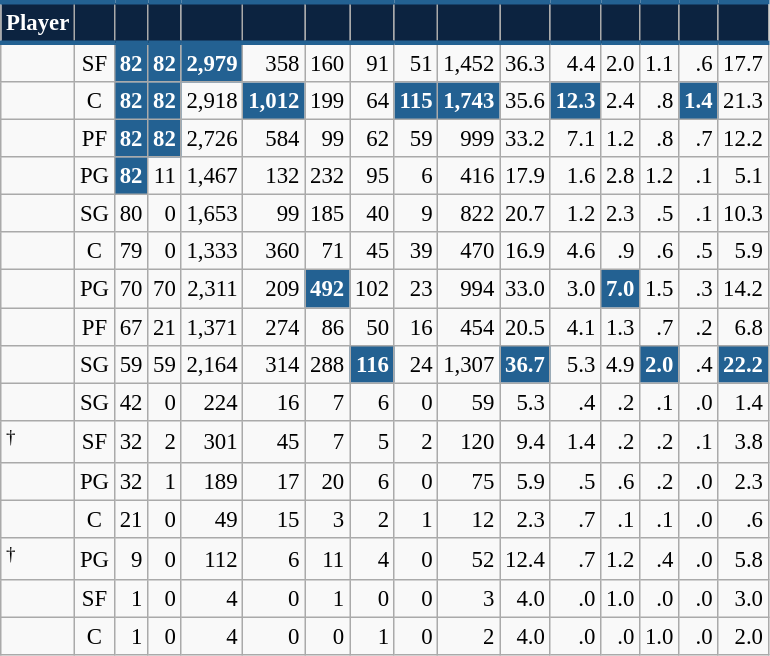<table class="wikitable sortable" style="font-size: 95%; text-align:right;">
<tr>
<th style="background:#0C2340; color:#FFFFFF; border-top:#236192 3px solid; border-bottom:#236192 3px solid;">Player</th>
<th style="background:#0C2340; color:#FFFFFF; border-top:#236192 3px solid; border-bottom:#236192 3px solid;"></th>
<th style="background:#0C2340; color:#FFFFFF; border-top:#236192 3px solid; border-bottom:#236192 3px solid;"></th>
<th style="background:#0C2340; color:#FFFFFF; border-top:#236192 3px solid; border-bottom:#236192 3px solid;"></th>
<th style="background:#0C2340; color:#FFFFFF; border-top:#236192 3px solid; border-bottom:#236192 3px solid;"></th>
<th style="background:#0C2340; color:#FFFFFF; border-top:#236192 3px solid; border-bottom:#236192 3px solid;"></th>
<th style="background:#0C2340; color:#FFFFFF; border-top:#236192 3px solid; border-bottom:#236192 3px solid;"></th>
<th style="background:#0C2340; color:#FFFFFF; border-top:#236192 3px solid; border-bottom:#236192 3px solid;"></th>
<th style="background:#0C2340; color:#FFFFFF; border-top:#236192 3px solid; border-bottom:#236192 3px solid;"></th>
<th style="background:#0C2340; color:#FFFFFF; border-top:#236192 3px solid; border-bottom:#236192 3px solid;"></th>
<th style="background:#0C2340; color:#FFFFFF; border-top:#236192 3px solid; border-bottom:#236192 3px solid;"></th>
<th style="background:#0C2340; color:#FFFFFF; border-top:#236192 3px solid; border-bottom:#236192 3px solid;"></th>
<th style="background:#0C2340; color:#FFFFFF; border-top:#236192 3px solid; border-bottom:#236192 3px solid;"></th>
<th style="background:#0C2340; color:#FFFFFF; border-top:#236192 3px solid; border-bottom:#236192 3px solid;"></th>
<th style="background:#0C2340; color:#FFFFFF; border-top:#236192 3px solid; border-bottom:#236192 3px solid;"></th>
<th style="background:#0C2340; color:#FFFFFF; border-top:#236192 3px solid; border-bottom:#236192 3px solid;"></th>
</tr>
<tr>
<td style="text-align:left;"></td>
<td style="text-align:center;">SF</td>
<td style="background:#236192; color:#FFFFFF;"><strong>82</strong></td>
<td style="background:#236192; color:#FFFFFF;"><strong>82</strong></td>
<td style="background:#236192; color:#FFFFFF;"><strong>2,979</strong></td>
<td>358</td>
<td>160</td>
<td>91</td>
<td>51</td>
<td>1,452</td>
<td>36.3</td>
<td>4.4</td>
<td>2.0</td>
<td>1.1</td>
<td>.6</td>
<td>17.7</td>
</tr>
<tr>
<td style="text-align:left;"></td>
<td style="text-align:center;">C</td>
<td style="background:#236192; color:#FFFFFF;"><strong>82</strong></td>
<td style="background:#236192; color:#FFFFFF;"><strong>82</strong></td>
<td>2,918</td>
<td style="background:#236192; color:#FFFFFF;"><strong>1,012</strong></td>
<td>199</td>
<td>64</td>
<td style="background:#236192; color:#FFFFFF;"><strong>115</strong></td>
<td style="background:#236192; color:#FFFFFF;"><strong>1,743</strong></td>
<td>35.6</td>
<td style="background:#236192; color:#FFFFFF;"><strong>12.3</strong></td>
<td>2.4</td>
<td>.8</td>
<td style="background:#236192; color:#FFFFFF;"><strong>1.4</strong></td>
<td>21.3</td>
</tr>
<tr>
<td style="text-align:left;"></td>
<td style="text-align:center;">PF</td>
<td style="background:#236192; color:#FFFFFF;"><strong>82</strong></td>
<td style="background:#236192; color:#FFFFFF;"><strong>82</strong></td>
<td>2,726</td>
<td>584</td>
<td>99</td>
<td>62</td>
<td>59</td>
<td>999</td>
<td>33.2</td>
<td>7.1</td>
<td>1.2</td>
<td>.8</td>
<td>.7</td>
<td>12.2</td>
</tr>
<tr>
<td style="text-align:left;"></td>
<td style="text-align:center;">PG</td>
<td style="background:#236192; color:#FFFFFF;"><strong>82</strong></td>
<td>11</td>
<td>1,467</td>
<td>132</td>
<td>232</td>
<td>95</td>
<td>6</td>
<td>416</td>
<td>17.9</td>
<td>1.6</td>
<td>2.8</td>
<td>1.2</td>
<td>.1</td>
<td>5.1</td>
</tr>
<tr>
<td style="text-align:left;"></td>
<td style="text-align:center;">SG</td>
<td>80</td>
<td>0</td>
<td>1,653</td>
<td>99</td>
<td>185</td>
<td>40</td>
<td>9</td>
<td>822</td>
<td>20.7</td>
<td>1.2</td>
<td>2.3</td>
<td>.5</td>
<td>.1</td>
<td>10.3</td>
</tr>
<tr>
<td style="text-align:left;"></td>
<td style="text-align:center;">C</td>
<td>79</td>
<td>0</td>
<td>1,333</td>
<td>360</td>
<td>71</td>
<td>45</td>
<td>39</td>
<td>470</td>
<td>16.9</td>
<td>4.6</td>
<td>.9</td>
<td>.6</td>
<td>.5</td>
<td>5.9</td>
</tr>
<tr>
<td style="text-align:left;"></td>
<td style="text-align:center;">PG</td>
<td>70</td>
<td>70</td>
<td>2,311</td>
<td>209</td>
<td style="background:#236192; color:#FFFFFF;"><strong>492</strong></td>
<td>102</td>
<td>23</td>
<td>994</td>
<td>33.0</td>
<td>3.0</td>
<td style="background:#236192; color:#FFFFFF;"><strong>7.0</strong></td>
<td>1.5</td>
<td>.3</td>
<td>14.2</td>
</tr>
<tr>
<td style="text-align:left;"></td>
<td style="text-align:center;">PF</td>
<td>67</td>
<td>21</td>
<td>1,371</td>
<td>274</td>
<td>86</td>
<td>50</td>
<td>16</td>
<td>454</td>
<td>20.5</td>
<td>4.1</td>
<td>1.3</td>
<td>.7</td>
<td>.2</td>
<td>6.8</td>
</tr>
<tr>
<td style="text-align:left;"></td>
<td style="text-align:center;">SG</td>
<td>59</td>
<td>59</td>
<td>2,164</td>
<td>314</td>
<td>288</td>
<td style="background:#236192; color:#FFFFFF;"><strong>116</strong></td>
<td>24</td>
<td>1,307</td>
<td style="background:#236192; color:#FFFFFF;"><strong>36.7</strong></td>
<td>5.3</td>
<td>4.9</td>
<td style="background:#236192; color:#FFFFFF;"><strong>2.0</strong></td>
<td>.4</td>
<td style="background:#236192; color:#FFFFFF;"><strong>22.2</strong></td>
</tr>
<tr>
<td style="text-align:left;"></td>
<td style="text-align:center;">SG</td>
<td>42</td>
<td>0</td>
<td>224</td>
<td>16</td>
<td>7</td>
<td>6</td>
<td>0</td>
<td>59</td>
<td>5.3</td>
<td>.4</td>
<td>.2</td>
<td>.1</td>
<td>.0</td>
<td>1.4</td>
</tr>
<tr>
<td style="text-align:left;"><sup>†</sup></td>
<td style="text-align:center;">SF</td>
<td>32</td>
<td>2</td>
<td>301</td>
<td>45</td>
<td>7</td>
<td>5</td>
<td>2</td>
<td>120</td>
<td>9.4</td>
<td>1.4</td>
<td>.2</td>
<td>.2</td>
<td>.1</td>
<td>3.8</td>
</tr>
<tr>
<td style="text-align:left;"></td>
<td style="text-align:center;">PG</td>
<td>32</td>
<td>1</td>
<td>189</td>
<td>17</td>
<td>20</td>
<td>6</td>
<td>0</td>
<td>75</td>
<td>5.9</td>
<td>.5</td>
<td>.6</td>
<td>.2</td>
<td>.0</td>
<td>2.3</td>
</tr>
<tr>
<td style="text-align:left;"></td>
<td style="text-align:center;">C</td>
<td>21</td>
<td>0</td>
<td>49</td>
<td>15</td>
<td>3</td>
<td>2</td>
<td>1</td>
<td>12</td>
<td>2.3</td>
<td>.7</td>
<td>.1</td>
<td>.1</td>
<td>.0</td>
<td>.6</td>
</tr>
<tr>
<td style="text-align:left;"><sup>†</sup></td>
<td style="text-align:center;">PG</td>
<td>9</td>
<td>0</td>
<td>112</td>
<td>6</td>
<td>11</td>
<td>4</td>
<td>0</td>
<td>52</td>
<td>12.4</td>
<td>.7</td>
<td>1.2</td>
<td>.4</td>
<td>.0</td>
<td>5.8</td>
</tr>
<tr>
<td style="text-align:left;"></td>
<td style="text-align:center;">SF</td>
<td>1</td>
<td>0</td>
<td>4</td>
<td>0</td>
<td>1</td>
<td>0</td>
<td>0</td>
<td>3</td>
<td>4.0</td>
<td>.0</td>
<td>1.0</td>
<td>.0</td>
<td>.0</td>
<td>3.0</td>
</tr>
<tr>
<td style="text-align:left;"></td>
<td style="text-align:center;">C</td>
<td>1</td>
<td>0</td>
<td>4</td>
<td>0</td>
<td>0</td>
<td>1</td>
<td>0</td>
<td>2</td>
<td>4.0</td>
<td>.0</td>
<td>.0</td>
<td>1.0</td>
<td>.0</td>
<td>2.0</td>
</tr>
</table>
